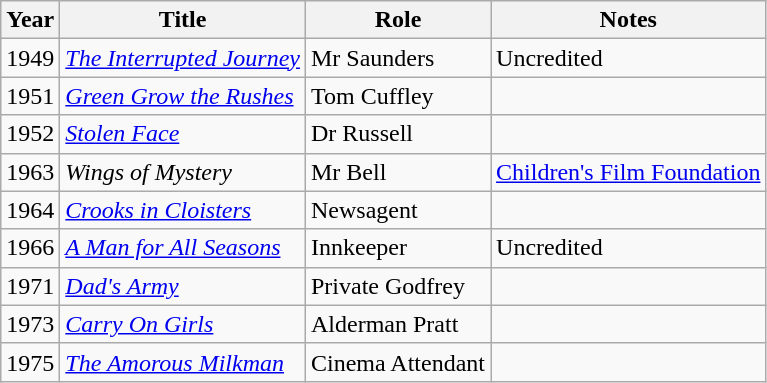<table class="wikitable">
<tr>
<th>Year</th>
<th>Title</th>
<th>Role</th>
<th>Notes</th>
</tr>
<tr>
<td>1949</td>
<td><em><a href='#'>The Interrupted Journey</a></em></td>
<td>Mr Saunders</td>
<td>Uncredited</td>
</tr>
<tr>
<td>1951</td>
<td><em><a href='#'>Green Grow the Rushes</a></em></td>
<td>Tom Cuffley</td>
<td></td>
</tr>
<tr>
<td>1952</td>
<td><em><a href='#'>Stolen Face</a></em></td>
<td>Dr Russell</td>
<td></td>
</tr>
<tr>
<td>1963</td>
<td><em>Wings of Mystery</em></td>
<td>Mr Bell</td>
<td><a href='#'>Children's Film Foundation</a></td>
</tr>
<tr>
<td>1964</td>
<td><em><a href='#'>Crooks in Cloisters</a></em></td>
<td>Newsagent</td>
<td></td>
</tr>
<tr>
<td>1966</td>
<td><em><a href='#'>A Man for All Seasons</a></em></td>
<td>Innkeeper</td>
<td>Uncredited</td>
</tr>
<tr>
<td>1971</td>
<td><em><a href='#'>Dad's Army</a></em></td>
<td>Private Godfrey</td>
<td></td>
</tr>
<tr>
<td>1973</td>
<td><em><a href='#'>Carry On Girls</a></em></td>
<td>Alderman Pratt</td>
<td></td>
</tr>
<tr>
<td>1975</td>
<td><em><a href='#'>The Amorous Milkman</a></em></td>
<td>Cinema Attendant</td>
<td></td>
</tr>
</table>
